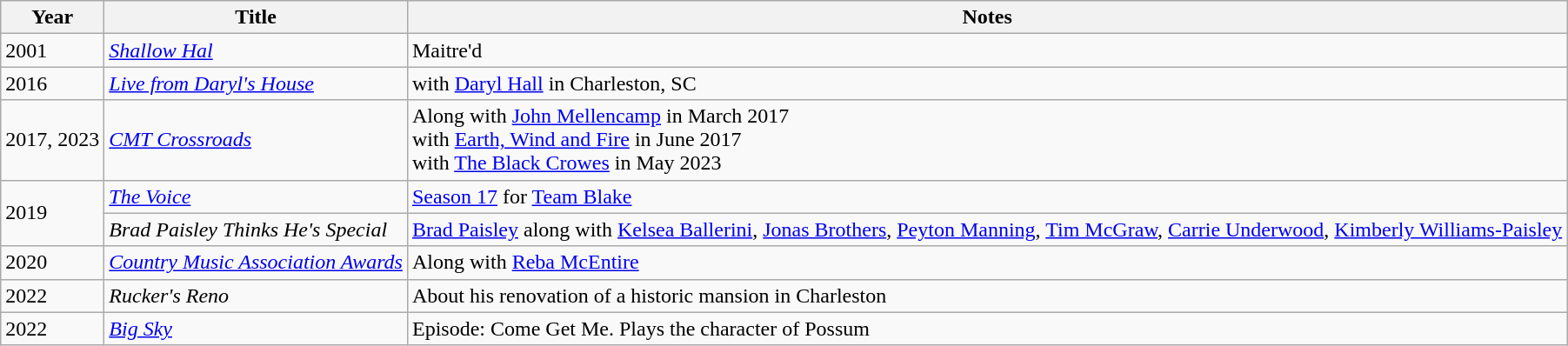<table class="wikitable">
<tr>
<th>Year</th>
<th>Title</th>
<th>Notes</th>
</tr>
<tr>
<td>2001</td>
<td><em><a href='#'>Shallow Hal</a></em></td>
<td>Maitre'd</td>
</tr>
<tr>
<td>2016</td>
<td><em><a href='#'>Live from Daryl's House</a></em></td>
<td>with <a href='#'>Daryl Hall</a> in Charleston, SC</td>
</tr>
<tr>
<td>2017, 2023</td>
<td><em><a href='#'>CMT Crossroads</a></em></td>
<td>Along with <a href='#'>John Mellencamp</a> in March 2017 <br> with <a href='#'>Earth, Wind and Fire</a> in June 2017 <br> with <a href='#'>The Black Crowes</a> in May 2023</td>
</tr>
<tr>
<td rowspan=2>2019</td>
<td><em><a href='#'>The Voice</a></em></td>
<td><a href='#'>Season 17</a> for <a href='#'>Team Blake</a></td>
</tr>
<tr>
<td><em>Brad Paisley Thinks He's Special</em></td>
<td><a href='#'>Brad Paisley</a> along with <a href='#'>Kelsea Ballerini</a>, <a href='#'>Jonas Brothers</a>, <a href='#'>Peyton Manning</a>, <a href='#'>Tim McGraw</a>, <a href='#'>Carrie Underwood</a>, <a href='#'>Kimberly Williams-Paisley</a></td>
</tr>
<tr>
<td>2020</td>
<td><em><a href='#'>Country Music Association Awards</a></em></td>
<td>Along with <a href='#'>Reba McEntire</a></td>
</tr>
<tr>
<td>2022</td>
<td><em>Rucker's Reno</em></td>
<td>About his renovation of a historic mansion in Charleston</td>
</tr>
<tr>
<td>2022</td>
<td><em><a href='#'>Big Sky</a></em></td>
<td>Episode: Come Get Me. Plays the character of Possum</td>
</tr>
</table>
